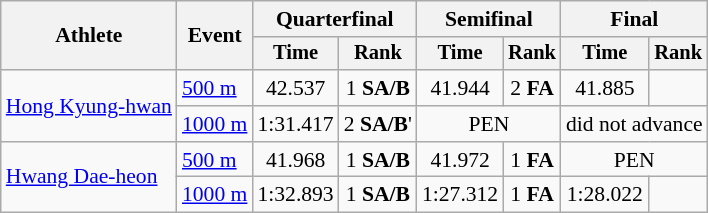<table class="wikitable" style="font-size:90%">
<tr>
<th rowspan=2>Athlete</th>
<th rowspan=2>Event</th>
<th colspan=2>Quarterfinal</th>
<th colspan=2>Semifinal</th>
<th colspan=2>Final</th>
</tr>
<tr style="font-size:95%">
<th>Time</th>
<th>Rank</th>
<th>Time</th>
<th>Rank</th>
<th>Time</th>
<th>Rank</th>
</tr>
<tr align=center>
<td align=left rowspan=2><a href='#'>Hong Kyung-hwan</a></td>
<td align=left><a href='#'>500 m</a></td>
<td>42.537</td>
<td>1 <strong>SA/B</strong></td>
<td>41.944</td>
<td>2 <strong>FA</strong></td>
<td>41.885</td>
<td></td>
</tr>
<tr align=center>
<td align=left><a href='#'>1000 m</a></td>
<td>1:31.417</td>
<td>2 <strong>SA/B</strong>'</td>
<td colspan=2>PEN</td>
<td colspan=2>did not advance</td>
</tr>
<tr align=center>
<td align=left rowspan=2><a href='#'>Hwang Dae-heon</a></td>
<td align=left><a href='#'>500 m</a></td>
<td>41.968</td>
<td>1 <strong>SA/B</strong></td>
<td>41.972</td>
<td>1 <strong>FA</strong></td>
<td colspan=2>PEN</td>
</tr>
<tr align=center>
<td align=left><a href='#'>1000 m</a></td>
<td>1:32.893</td>
<td>1 <strong>SA/B</strong></td>
<td>1:27.312</td>
<td>1 <strong>FA</strong></td>
<td>1:28.022</td>
<td></td>
</tr>
</table>
